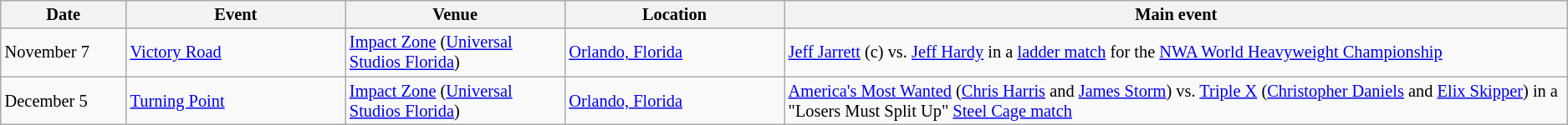<table class="sortable wikitable succession-box" style="font-size:85%;">
<tr>
<th width="8%">Date</th>
<th width="14%">Event</th>
<th width="14%">Venue</th>
<th width="14%">Location</th>
<th width="50%">Main event</th>
</tr>
<tr>
<td>November 7</td>
<td><a href='#'>Victory Road</a></td>
<td><a href='#'>Impact Zone</a> (<a href='#'>Universal Studios Florida</a>)</td>
<td><a href='#'>Orlando, Florida</a></td>
<td><a href='#'>Jeff Jarrett</a> (c) vs. <a href='#'>Jeff Hardy</a> in a <a href='#'>ladder match</a> for the <a href='#'>NWA World Heavyweight Championship</a></td>
</tr>
<tr>
<td>December 5</td>
<td><a href='#'>Turning Point</a></td>
<td><a href='#'>Impact Zone</a> (<a href='#'>Universal Studios Florida</a>)</td>
<td><a href='#'>Orlando, Florida</a></td>
<td><a href='#'>America's Most Wanted</a> (<a href='#'>Chris Harris</a> and <a href='#'>James Storm</a>) vs. <a href='#'>Triple X</a> (<a href='#'>Christopher Daniels</a> and <a href='#'>Elix Skipper</a>) in a "Losers Must Split Up" <a href='#'>Steel Cage match</a></td>
</tr>
</table>
